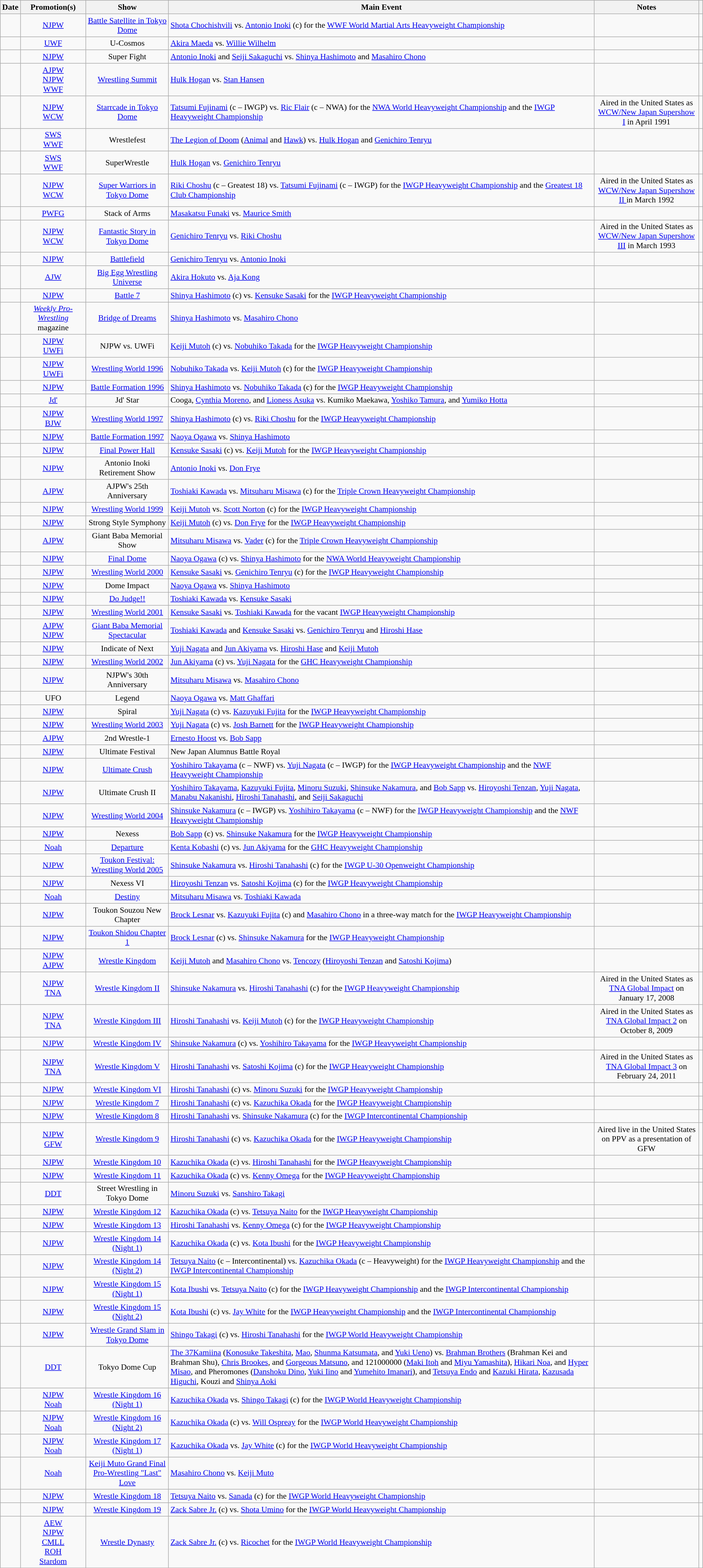<table class="wikitable sortable" style="text-align: center; font-size:90%;">
<tr>
<th scope="col">Date</th>
<th scope="col">Promotion(s)</th>
<th scope="col">Show</th>
<th class="unsortable" scope="col">Main Event</th>
<th class="unsortable" scope="col">Notes</th>
<th class="unsortable" scope="col"></th>
</tr>
<tr>
<td></td>
<td><a href='#'>NJPW</a></td>
<td><a href='#'>Battle Satellite in Tokyo Dome</a></td>
<td align=left><a href='#'>Shota Chochishvili</a> vs. <a href='#'>Antonio Inoki</a> (c) for the <a href='#'>WWF World Martial Arts Heavyweight Championship</a></td>
<td></td>
<td></td>
</tr>
<tr>
<td></td>
<td><a href='#'>UWF</a></td>
<td>U-Cosmos</td>
<td align=left><a href='#'>Akira Maeda</a> vs. <a href='#'>Willie Wilhelm</a></td>
<td></td>
<td></td>
</tr>
<tr>
<td></td>
<td><a href='#'>NJPW</a></td>
<td>Super Fight</td>
<td align=left><a href='#'>Antonio Inoki</a> and <a href='#'>Seiji Sakaguchi</a> vs. <a href='#'>Shinya Hashimoto</a> and <a href='#'>Masahiro Chono</a><br></td>
<td></td>
<td></td>
</tr>
<tr>
<td></td>
<td><a href='#'>AJPW</a><br><a href='#'>NJPW</a><br><a href='#'>WWF</a></td>
<td><a href='#'>Wrestling Summit</a></td>
<td align=left><a href='#'>Hulk Hogan</a> vs. <a href='#'>Stan Hansen</a></td>
<td></td>
<td></td>
</tr>
<tr>
<td></td>
<td><a href='#'>NJPW</a><br><a href='#'>WCW</a></td>
<td><a href='#'>Starrcade in Tokyo Dome</a></td>
<td align=left><a href='#'>Tatsumi Fujinami</a> (c – IWGP) vs. <a href='#'>Ric Flair</a> (c – NWA) for the <a href='#'>NWA World Heavyweight Championship</a> and the <a href='#'>IWGP Heavyweight Championship</a></td>
<td>Aired in the United States as <a href='#'>WCW/New Japan Supershow I</a> in April 1991</td>
<td></td>
</tr>
<tr>
<td></td>
<td><a href='#'>SWS</a><br><a href='#'>WWF</a></td>
<td>Wrestlefest</td>
<td align=left><a href='#'>The Legion of Doom</a> (<a href='#'>Animal</a> and <a href='#'>Hawk</a>) vs. <a href='#'>Hulk Hogan</a> and <a href='#'>Genichiro Tenryu</a></td>
<td></td>
<td></td>
</tr>
<tr>
<td></td>
<td><a href='#'>SWS</a><br><a href='#'>WWF</a></td>
<td>SuperWrestle</td>
<td align=left><a href='#'>Hulk Hogan</a> vs. <a href='#'>Genichiro Tenryu</a></td>
<td></td>
<td></td>
</tr>
<tr>
<td></td>
<td><a href='#'>NJPW</a><br><a href='#'>WCW</a></td>
<td><a href='#'>Super Warriors in Tokyo Dome</a></td>
<td align=left><a href='#'>Riki Choshu</a> (c – Greatest 18) vs. <a href='#'>Tatsumi Fujinami</a> (c – IWGP) for the <a href='#'>IWGP Heavyweight Championship</a> and the <a href='#'>Greatest 18 Club Championship</a></td>
<td>Aired in the United States as <a href='#'>WCW/New Japan Supershow II </a> in March 1992</td>
<td></td>
</tr>
<tr>
<td></td>
<td><a href='#'>PWFG</a></td>
<td>Stack of Arms</td>
<td align=left><a href='#'>Masakatsu Funaki</a> vs. <a href='#'>Maurice Smith</a></td>
<td></td>
<td></td>
</tr>
<tr>
<td></td>
<td><a href='#'>NJPW</a><br><a href='#'>WCW</a></td>
<td><a href='#'>Fantastic Story in Tokyo Dome</a></td>
<td align=left><a href='#'>Genichiro Tenryu</a> vs. <a href='#'>Riki Choshu</a></td>
<td>Aired in the United States as <a href='#'>WCW/New Japan Supershow III</a> in March 1993</td>
<td></td>
</tr>
<tr>
<td></td>
<td><a href='#'>NJPW</a></td>
<td><a href='#'>Battlefield</a></td>
<td align=left><a href='#'>Genichiro Tenryu</a> vs. <a href='#'>Antonio Inoki</a></td>
<td></td>
<td></td>
</tr>
<tr>
<td></td>
<td><a href='#'>AJW</a></td>
<td><a href='#'>Big Egg Wrestling Universe</a></td>
<td align=left><a href='#'>Akira Hokuto</a> vs. <a href='#'>Aja Kong</a></td>
<td></td>
<td></td>
</tr>
<tr>
<td></td>
<td><a href='#'>NJPW</a></td>
<td><a href='#'>Battle 7</a></td>
<td align=left><a href='#'>Shinya Hashimoto</a> (c) vs. <a href='#'>Kensuke Sasaki</a> for the <a href='#'>IWGP Heavyweight Championship</a></td>
<td></td>
<td></td>
</tr>
<tr>
<td></td>
<td><em><a href='#'>Weekly Pro-Wrestling</a></em> magazine</td>
<td><a href='#'>Bridge of Dreams</a></td>
<td align=left><a href='#'>Shinya Hashimoto</a> vs. <a href='#'>Masahiro Chono</a></td>
<td></td>
<td></td>
</tr>
<tr>
<td></td>
<td><a href='#'>NJPW</a><br><a href='#'>UWFi</a></td>
<td>NJPW vs. UWFi</td>
<td align=left><a href='#'>Keiji Mutoh</a> (c) vs. <a href='#'>Nobuhiko Takada</a> for the <a href='#'>IWGP Heavyweight Championship</a></td>
<td></td>
<td></td>
</tr>
<tr>
<td></td>
<td><a href='#'>NJPW</a><br><a href='#'>UWFi</a></td>
<td><a href='#'>Wrestling World 1996</a></td>
<td align=left><a href='#'>Nobuhiko Takada</a> vs. <a href='#'>Keiji Mutoh</a> (c) for the <a href='#'>IWGP Heavyweight Championship</a></td>
<td></td>
<td></td>
</tr>
<tr>
<td></td>
<td><a href='#'>NJPW</a></td>
<td><a href='#'>Battle Formation 1996</a></td>
<td align=left><a href='#'>Shinya Hashimoto</a> vs. <a href='#'>Nobuhiko Takada</a> (c) for the <a href='#'>IWGP Heavyweight Championship</a></td>
<td></td>
<td></td>
</tr>
<tr>
<td></td>
<td><a href='#'>Jd'</a></td>
<td>Jd' Star</td>
<td align=left>Cooga, <a href='#'>Cynthia Moreno</a>, and <a href='#'>Lioness Asuka</a> vs. Kumiko Maekawa, <a href='#'>Yoshiko Tamura</a>, and <a href='#'>Yumiko Hotta</a></td>
<td></td>
<td></td>
</tr>
<tr>
<td></td>
<td><a href='#'>NJPW</a><br><a href='#'>BJW</a></td>
<td><a href='#'>Wrestling World 1997</a></td>
<td align=left><a href='#'>Shinya Hashimoto</a> (c) vs. <a href='#'>Riki Choshu</a> for the <a href='#'>IWGP Heavyweight Championship</a></td>
<td></td>
<td></td>
</tr>
<tr>
<td></td>
<td><a href='#'>NJPW</a></td>
<td><a href='#'>Battle Formation 1997</a></td>
<td align=left><a href='#'>Naoya Ogawa</a> vs. <a href='#'>Shinya Hashimoto</a></td>
<td></td>
<td></td>
</tr>
<tr>
<td></td>
<td><a href='#'>NJPW</a></td>
<td><a href='#'>Final Power Hall</a></td>
<td align=left><a href='#'>Kensuke Sasaki</a> (c) vs. <a href='#'>Keiji Mutoh</a> for the <a href='#'>IWGP Heavyweight Championship</a></td>
<td></td>
<td></td>
</tr>
<tr>
<td></td>
<td><a href='#'>NJPW</a></td>
<td>Antonio Inoki Retirement Show</td>
<td align=left><a href='#'>Antonio Inoki</a> vs. <a href='#'>Don Frye</a></td>
<td></td>
<td></td>
</tr>
<tr>
<td></td>
<td><a href='#'>AJPW</a></td>
<td>AJPW's 25th Anniversary</td>
<td align=left><a href='#'>Toshiaki Kawada</a> vs. <a href='#'>Mitsuharu Misawa</a> (c) for the <a href='#'>Triple Crown Heavyweight Championship</a></td>
<td></td>
<td></td>
</tr>
<tr>
<td></td>
<td><a href='#'>NJPW</a></td>
<td><a href='#'>Wrestling World 1999</a></td>
<td align=left><a href='#'>Keiji Mutoh</a> vs. <a href='#'>Scott Norton</a> (c) for the <a href='#'>IWGP Heavyweight Championship</a></td>
<td></td>
<td></td>
</tr>
<tr>
<td></td>
<td><a href='#'>NJPW</a></td>
<td>Strong Style Symphony</td>
<td align=left><a href='#'>Keiji Mutoh</a> (c) vs. <a href='#'>Don Frye</a> for the <a href='#'>IWGP Heavyweight Championship</a></td>
<td></td>
<td></td>
</tr>
<tr>
<td></td>
<td><a href='#'>AJPW</a></td>
<td>Giant Baba Memorial Show</td>
<td align=left><a href='#'>Mitsuharu Misawa</a> vs. <a href='#'>Vader</a> (c) for the <a href='#'>Triple Crown Heavyweight Championship</a></td>
<td></td>
<td></td>
</tr>
<tr>
<td></td>
<td><a href='#'>NJPW</a></td>
<td><a href='#'>Final Dome</a></td>
<td align=left><a href='#'>Naoya Ogawa</a> (c) vs. <a href='#'>Shinya Hashimoto</a> for the <a href='#'>NWA World Heavyweight Championship</a><br></td>
<td></td>
<td></td>
</tr>
<tr>
<td></td>
<td><a href='#'>NJPW</a></td>
<td><a href='#'>Wrestling World 2000</a></td>
<td align=left><a href='#'>Kensuke Sasaki</a> vs. <a href='#'>Genichiro Tenryu</a> (c) for the <a href='#'>IWGP Heavyweight Championship</a></td>
<td></td>
<td></td>
</tr>
<tr>
<td></td>
<td><a href='#'>NJPW</a></td>
<td>Dome Impact</td>
<td align=left><a href='#'>Naoya Ogawa</a> vs. <a href='#'>Shinya Hashimoto</a></td>
<td></td>
<td></td>
</tr>
<tr>
<td></td>
<td><a href='#'>NJPW</a></td>
<td><a href='#'>Do Judge!!</a></td>
<td align=left><a href='#'>Toshiaki Kawada</a> vs. <a href='#'>Kensuke Sasaki</a></td>
<td></td>
<td></td>
</tr>
<tr>
<td></td>
<td><a href='#'>NJPW</a></td>
<td><a href='#'>Wrestling World 2001</a></td>
<td align=left><a href='#'>Kensuke Sasaki</a> vs. <a href='#'>Toshiaki Kawada</a> for the vacant <a href='#'>IWGP Heavyweight Championship</a></td>
<td></td>
<td></td>
</tr>
<tr>
<td></td>
<td><a href='#'>AJPW</a><br><a href='#'>NJPW</a></td>
<td><a href='#'>Giant Baba Memorial Spectacular</a></td>
<td align=left><a href='#'>Toshiaki Kawada</a> and <a href='#'>Kensuke Sasaki</a> vs. <a href='#'>Genichiro Tenryu</a> and <a href='#'>Hiroshi Hase</a></td>
<td></td>
<td></td>
</tr>
<tr>
<td></td>
<td><a href='#'>NJPW</a></td>
<td>Indicate of Next</td>
<td align=left><a href='#'>Yuji Nagata</a> and <a href='#'>Jun Akiyama</a> vs. <a href='#'>Hiroshi Hase</a> and <a href='#'>Keiji Mutoh</a></td>
<td></td>
<td></td>
</tr>
<tr>
<td></td>
<td><a href='#'>NJPW</a></td>
<td><a href='#'>Wrestling World 2002</a></td>
<td align=left><a href='#'>Jun Akiyama</a> (c) vs. <a href='#'>Yuji Nagata</a> for the <a href='#'>GHC Heavyweight Championship</a></td>
<td></td>
<td></td>
</tr>
<tr>
<td></td>
<td><a href='#'>NJPW</a></td>
<td>NJPW's 30th Anniversary</td>
<td align=left><a href='#'>Mitsuharu Misawa</a> vs. <a href='#'>Masahiro Chono</a></td>
<td></td>
<td></td>
</tr>
<tr>
<td></td>
<td>UFO</td>
<td>Legend</td>
<td align=left><a href='#'>Naoya Ogawa</a> vs. <a href='#'>Matt Ghaffari</a></td>
<td></td>
<td></td>
</tr>
<tr>
<td></td>
<td><a href='#'>NJPW</a></td>
<td>Spiral</td>
<td align=left><a href='#'>Yuji Nagata</a> (c) vs. <a href='#'>Kazuyuki Fujita</a> for the <a href='#'>IWGP Heavyweight Championship</a></td>
<td></td>
<td></td>
</tr>
<tr>
<td></td>
<td><a href='#'>NJPW</a></td>
<td><a href='#'>Wrestling World 2003</a></td>
<td align=left><a href='#'>Yuji Nagata</a> (c) vs. <a href='#'>Josh Barnett</a> for the <a href='#'>IWGP Heavyweight Championship</a></td>
<td></td>
<td></td>
</tr>
<tr>
<td></td>
<td><a href='#'>AJPW</a></td>
<td>2nd Wrestle-1</td>
<td align=left><a href='#'>Ernesto Hoost</a> vs. <a href='#'>Bob Sapp</a></td>
<td></td>
<td></td>
</tr>
<tr>
<td></td>
<td><a href='#'>NJPW</a></td>
<td>Ultimate Festival</td>
<td align=left>New Japan Alumnus Battle Royal</td>
<td></td>
<td></td>
</tr>
<tr>
<td></td>
<td><a href='#'>NJPW</a></td>
<td><a href='#'>Ultimate Crush</a></td>
<td align=left><a href='#'>Yoshihiro Takayama</a> (c – NWF) vs. <a href='#'>Yuji Nagata</a> (c – IWGP) for the <a href='#'>IWGP Heavyweight Championship</a> and the <a href='#'>NWF Heavyweight Championship</a></td>
<td></td>
<td></td>
</tr>
<tr>
<td></td>
<td><a href='#'>NJPW</a></td>
<td>Ultimate Crush II</td>
<td align=left><a href='#'>Yoshihiro Takayama</a>, <a href='#'>Kazuyuki Fujita</a>, <a href='#'>Minoru Suzuki</a>, <a href='#'>Shinsuke Nakamura</a>, and <a href='#'>Bob Sapp</a> vs. <a href='#'>Hiroyoshi Tenzan</a>, <a href='#'>Yuji Nagata</a>, <a href='#'>Manabu Nakanishi</a>, <a href='#'>Hiroshi Tanahashi</a>, and <a href='#'>Seiji Sakaguchi</a></td>
<td></td>
<td></td>
</tr>
<tr>
<td></td>
<td><a href='#'>NJPW</a></td>
<td><a href='#'>Wrestling World 2004</a></td>
<td align=left><a href='#'>Shinsuke Nakamura</a> (c – IWGP) vs. <a href='#'>Yoshihiro Takayama</a> (c – NWF) for the <a href='#'>IWGP Heavyweight Championship</a> and the <a href='#'>NWF Heavyweight Championship</a></td>
<td></td>
<td></td>
</tr>
<tr>
<td></td>
<td><a href='#'>NJPW</a></td>
<td>Nexess</td>
<td align=left><a href='#'>Bob Sapp</a> (c) vs. <a href='#'>Shinsuke Nakamura</a> for the <a href='#'>IWGP Heavyweight Championship</a></td>
<td></td>
<td></td>
</tr>
<tr>
<td></td>
<td><a href='#'>Noah</a></td>
<td><a href='#'>Departure</a></td>
<td align=left><a href='#'>Kenta Kobashi</a> (c) vs. <a href='#'>Jun Akiyama</a> for the <a href='#'>GHC Heavyweight Championship</a></td>
<td></td>
<td></td>
</tr>
<tr>
<td></td>
<td><a href='#'>NJPW</a></td>
<td><a href='#'>Toukon Festival: Wrestling World 2005</a></td>
<td align=left><a href='#'>Shinsuke Nakamura</a> vs. <a href='#'>Hiroshi Tanahashi</a> (c) for the <a href='#'>IWGP U-30 Openweight Championship</a></td>
<td></td>
<td></td>
</tr>
<tr>
<td></td>
<td><a href='#'>NJPW</a></td>
<td>Nexess VI</td>
<td align=left><a href='#'>Hiroyoshi Tenzan</a> vs. <a href='#'>Satoshi Kojima</a> (c) for the <a href='#'>IWGP Heavyweight Championship</a></td>
<td></td>
<td></td>
</tr>
<tr>
<td></td>
<td><a href='#'>Noah</a></td>
<td><a href='#'>Destiny</a></td>
<td align=left><a href='#'>Mitsuharu Misawa</a> vs. <a href='#'>Toshiaki Kawada</a></td>
<td></td>
<td></td>
</tr>
<tr>
<td></td>
<td><a href='#'>NJPW</a></td>
<td>Toukon Souzou New Chapter</td>
<td align=left><a href='#'>Brock Lesnar</a> vs. <a href='#'>Kazuyuki Fujita</a> (c) and <a href='#'>Masahiro Chono</a> in a three-way match for the <a href='#'>IWGP Heavyweight Championship</a></td>
<td></td>
<td></td>
</tr>
<tr>
<td></td>
<td><a href='#'>NJPW</a></td>
<td><a href='#'>Toukon Shidou Chapter 1</a></td>
<td align=left><a href='#'>Brock Lesnar</a> (c) vs. <a href='#'>Shinsuke Nakamura</a> for the <a href='#'>IWGP Heavyweight Championship</a></td>
<td></td>
<td></td>
</tr>
<tr>
<td></td>
<td><a href='#'>NJPW</a><br><a href='#'>AJPW</a></td>
<td><a href='#'>Wrestle Kingdom</a></td>
<td align=left><a href='#'>Keiji Mutoh</a> and <a href='#'>Masahiro Chono</a> vs. <a href='#'>Tencozy</a> (<a href='#'>Hiroyoshi Tenzan</a> and <a href='#'>Satoshi Kojima</a>)</td>
<td></td>
<td></td>
</tr>
<tr>
<td></td>
<td><a href='#'>NJPW</a><br><a href='#'>TNA</a></td>
<td><a href='#'>Wrestle Kingdom II</a></td>
<td align=left><a href='#'>Shinsuke Nakamura</a> vs. <a href='#'>Hiroshi Tanahashi</a> (c) for the <a href='#'>IWGP Heavyweight Championship</a></td>
<td>Aired in the United States as <a href='#'>TNA Global Impact</a> on January 17, 2008</td>
<td></td>
</tr>
<tr>
<td></td>
<td><a href='#'>NJPW</a><br><a href='#'>TNA</a></td>
<td><a href='#'>Wrestle Kingdom III</a></td>
<td align=left><a href='#'>Hiroshi Tanahashi</a> vs. <a href='#'>Keiji Mutoh</a> (c) for the <a href='#'>IWGP Heavyweight Championship</a></td>
<td>Aired in the United States as <a href='#'>TNA Global Impact 2</a> on October 8, 2009</td>
<td></td>
</tr>
<tr>
<td></td>
<td><a href='#'>NJPW</a></td>
<td><a href='#'>Wrestle Kingdom IV</a></td>
<td align=left><a href='#'>Shinsuke Nakamura</a> (c) vs. <a href='#'>Yoshihiro Takayama</a> for the <a href='#'>IWGP Heavyweight Championship</a></td>
<td></td>
<td></td>
</tr>
<tr>
<td></td>
<td><a href='#'>NJPW</a><br><a href='#'>TNA</a></td>
<td><a href='#'>Wrestle Kingdom V</a></td>
<td align=left><a href='#'>Hiroshi Tanahashi</a> vs. <a href='#'>Satoshi Kojima</a> (c) for the <a href='#'>IWGP Heavyweight Championship</a></td>
<td>Aired in the United States as <a href='#'>TNA Global Impact 3</a> on February 24, 2011</td>
<td></td>
</tr>
<tr>
<td></td>
<td><a href='#'>NJPW</a></td>
<td><a href='#'>Wrestle Kingdom VI</a></td>
<td align=left><a href='#'>Hiroshi Tanahashi</a> (c) vs. <a href='#'>Minoru Suzuki</a> for the <a href='#'>IWGP Heavyweight Championship</a></td>
<td></td>
<td></td>
</tr>
<tr>
<td></td>
<td><a href='#'>NJPW</a></td>
<td><a href='#'>Wrestle Kingdom 7</a></td>
<td align=left><a href='#'>Hiroshi Tanahashi</a> (c) vs. <a href='#'>Kazuchika Okada</a> for the <a href='#'>IWGP Heavyweight Championship</a></td>
<td></td>
<td></td>
</tr>
<tr>
<td></td>
<td><a href='#'>NJPW</a></td>
<td><a href='#'>Wrestle Kingdom 8</a></td>
<td align=left><a href='#'>Hiroshi Tanahashi</a> vs. <a href='#'>Shinsuke Nakamura</a> (c) for the <a href='#'>IWGP Intercontinental Championship</a></td>
<td></td>
<td></td>
</tr>
<tr>
<td></td>
<td><a href='#'>NJPW</a><br><a href='#'>GFW</a></td>
<td><a href='#'>Wrestle Kingdom 9</a></td>
<td align=left><a href='#'>Hiroshi Tanahashi</a> (c) vs. <a href='#'>Kazuchika Okada</a> for the <a href='#'>IWGP Heavyweight Championship</a></td>
<td>Aired live in the United States on PPV as a presentation of GFW</td>
<td></td>
</tr>
<tr>
<td></td>
<td><a href='#'>NJPW</a></td>
<td><a href='#'>Wrestle Kingdom 10</a></td>
<td align=left><a href='#'>Kazuchika Okada</a> (c) vs. <a href='#'>Hiroshi Tanahashi</a> for the <a href='#'>IWGP Heavyweight Championship</a></td>
<td></td>
<td></td>
</tr>
<tr>
<td></td>
<td><a href='#'>NJPW</a></td>
<td><a href='#'>Wrestle Kingdom 11</a></td>
<td align=left><a href='#'>Kazuchika Okada</a> (c) vs. <a href='#'>Kenny Omega</a> for the <a href='#'>IWGP Heavyweight Championship</a></td>
<td></td>
<td></td>
</tr>
<tr>
<td></td>
<td><a href='#'>DDT</a></td>
<td>Street Wrestling in Tokyo Dome</td>
<td align=left><a href='#'>Minoru Suzuki</a> vs. <a href='#'>Sanshiro Takagi</a></td>
<td></td>
<td></td>
</tr>
<tr>
<td></td>
<td><a href='#'>NJPW</a></td>
<td><a href='#'>Wrestle Kingdom 12</a></td>
<td align=left><a href='#'>Kazuchika Okada</a> (c) vs. <a href='#'>Tetsuya Naito</a> for the <a href='#'>IWGP Heavyweight Championship</a></td>
<td></td>
<td></td>
</tr>
<tr>
<td></td>
<td><a href='#'>NJPW</a></td>
<td><a href='#'>Wrestle Kingdom 13</a></td>
<td align=left><a href='#'>Hiroshi Tanahashi</a> vs. <a href='#'>Kenny Omega</a> (c) for the <a href='#'>IWGP Heavyweight Championship</a></td>
<td></td>
<td></td>
</tr>
<tr>
<td></td>
<td><a href='#'>NJPW</a></td>
<td><a href='#'>Wrestle Kingdom 14 (Night 1)</a></td>
<td align=left><a href='#'>Kazuchika Okada</a> (c) vs. <a href='#'>Kota Ibushi</a> for the <a href='#'>IWGP Heavyweight Championship</a></td>
<td></td>
<td></td>
</tr>
<tr>
<td></td>
<td><a href='#'>NJPW</a></td>
<td><a href='#'>Wrestle Kingdom 14 (Night 2)</a></td>
<td align=left><a href='#'>Tetsuya Naito</a> (c – Intercontinental) vs. <a href='#'>Kazuchika Okada</a> (c – Heavyweight) for the <a href='#'>IWGP Heavyweight Championship</a> and the <a href='#'>IWGP Intercontinental Championship</a></td>
<td></td>
<td></td>
</tr>
<tr>
<td></td>
<td><a href='#'>NJPW</a></td>
<td><a href='#'>Wrestle Kingdom 15 (Night 1)</a></td>
<td align=left><a href='#'>Kota Ibushi</a> vs. <a href='#'>Tetsuya Naito</a> (c) for the <a href='#'>IWGP Heavyweight Championship</a> and the <a href='#'>IWGP Intercontinental Championship</a></td>
<td></td>
<td></td>
</tr>
<tr>
<td></td>
<td><a href='#'>NJPW</a></td>
<td><a href='#'>Wrestle Kingdom 15 (Night 2)</a></td>
<td align=left><a href='#'>Kota Ibushi</a> (c) vs. <a href='#'>Jay White</a> for the <a href='#'>IWGP Heavyweight Championship</a> and the <a href='#'>IWGP Intercontinental Championship</a></td>
<td></td>
<td></td>
</tr>
<tr>
<td></td>
<td><a href='#'>NJPW</a></td>
<td><a href='#'>Wrestle Grand Slam in Tokyo Dome</a></td>
<td align=left><a href='#'>Shingo Takagi</a> (c) vs. <a href='#'>Hiroshi Tanahashi</a> for the <a href='#'>IWGP World Heavyweight Championship</a></td>
<td></td>
<td></td>
</tr>
<tr>
<td></td>
<td><a href='#'>DDT</a></td>
<td>Tokyo Dome Cup</td>
<td align=left><a href='#'>The 37Kamiina</a> (<a href='#'>Konosuke Takeshita</a>, <a href='#'>Mao</a>, <a href='#'>Shunma Katsumata</a>, and <a href='#'>Yuki Ueno</a>) vs. <a href='#'>Brahman Brothers</a> (Brahman Kei and Brahman Shu), <a href='#'>Chris Brookes</a>, and <a href='#'>Gorgeous Matsuno</a>, and 121000000 (<a href='#'>Maki Itoh</a> and <a href='#'>Miyu Yamashita</a>), <a href='#'>Hikari Noa</a>, and <a href='#'>Hyper Misao</a>, and Pheromones (<a href='#'>Danshoku Dino</a>, <a href='#'>Yuki Iino</a> and <a href='#'>Yumehito Imanari</a>), and <a href='#'>Tetsuya Endo</a> and <a href='#'>Kazuki Hirata</a>, <a href='#'>Kazusada Higuchi</a>, Kouzi  and <a href='#'>Shinya Aoki</a></td>
<td></td>
<td></td>
</tr>
<tr>
<td></td>
<td><a href='#'>NJPW</a><br><a href='#'>Noah</a></td>
<td><a href='#'>Wrestle Kingdom 16 (Night 1)</a></td>
<td align=left><a href='#'>Kazuchika Okada</a> vs. <a href='#'>Shingo Takagi</a> (c) for the <a href='#'>IWGP World Heavyweight Championship</a></td>
<td></td>
<td></td>
</tr>
<tr>
<td></td>
<td><a href='#'>NJPW</a><br><a href='#'>Noah</a></td>
<td><a href='#'>Wrestle Kingdom 16 (Night 2)</a></td>
<td align=left><a href='#'>Kazuchika Okada</a> (c) vs. <a href='#'>Will Ospreay</a> for the <a href='#'>IWGP World Heavyweight Championship</a></td>
<td></td>
<td></td>
</tr>
<tr>
<td></td>
<td><a href='#'>NJPW</a><br><a href='#'>Noah</a></td>
<td><a href='#'>Wrestle Kingdom 17 (Night 1)</a></td>
<td align=left><a href='#'>Kazuchika Okada</a> vs. <a href='#'>Jay White</a> (c) for the <a href='#'>IWGP World Heavyweight Championship</a></td>
<td></td>
<td></td>
</tr>
<tr>
<td></td>
<td><a href='#'>Noah</a></td>
<td><a href='#'>Keiji Muto Grand Final Pro-Wrestling "Last" Love</a></td>
<td align=left><a href='#'>Masahiro Chono</a> vs. <a href='#'>Keiji Muto</a></td>
<td></td>
<td></td>
</tr>
<tr>
<td></td>
<td><a href='#'>NJPW</a></td>
<td><a href='#'>Wrestle Kingdom 18</a></td>
<td align=left><a href='#'>Tetsuya Naito</a> vs. <a href='#'>Sanada</a> (c) for the <a href='#'>IWGP World Heavyweight Championship</a></td>
<td></td>
<td></td>
</tr>
<tr ||>
<td></td>
<td><a href='#'>NJPW</a></td>
<td><a href='#'>Wrestle Kingdom 19</a></td>
<td align=left><a href='#'>Zack Sabre Jr.</a> (c) vs. <a href='#'>Shota Umino</a> for the <a href='#'>IWGP World Heavyweight Championship</a></td>
<td></td>
<td></td>
</tr>
<tr ||>
<td></td>
<td><a href='#'>AEW</a><br><a href='#'>NJPW</a><br><a href='#'>CMLL</a><br><a href='#'>ROH</a><br><a href='#'>Stardom</a></td>
<td><a href='#'>Wrestle Dynasty</a></td>
<td align=left><a href='#'>Zack Sabre Jr.</a> (c) vs. <a href='#'>Ricochet</a> for the <a href='#'>IWGP World Heavyweight Championship</a></td>
<td></td>
<td></td>
</tr>
<tr ||>
</tr>
</table>
